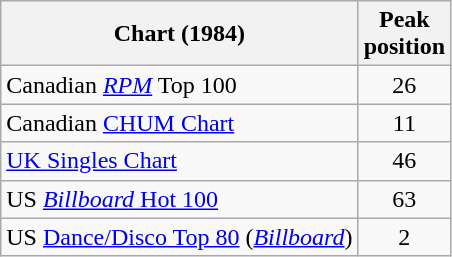<table class="wikitable">
<tr>
<th>Chart (1984)</th>
<th>Peak<br> position</th>
</tr>
<tr>
<td>Canadian <a href='#'><em>RPM</em></a> Top 100</td>
<td style=text-align:center;>26</td>
</tr>
<tr>
<td>Canadian <a href='#'>CHUM Chart</a></td>
<td style=text-align:center;>11</td>
</tr>
<tr>
<td><a href='#'>UK Singles Chart</a></td>
<td style=text-align:center;>46</td>
</tr>
<tr>
<td>US <a href='#'><em>Billboard</em> Hot 100</a></td>
<td style=text-align:center;>63</td>
</tr>
<tr>
<td>US <a href='#'>Dance/Disco Top 80</a> (<em><a href='#'>Billboard</a></em>)</td>
<td style=text-align:center;>2</td>
</tr>
</table>
